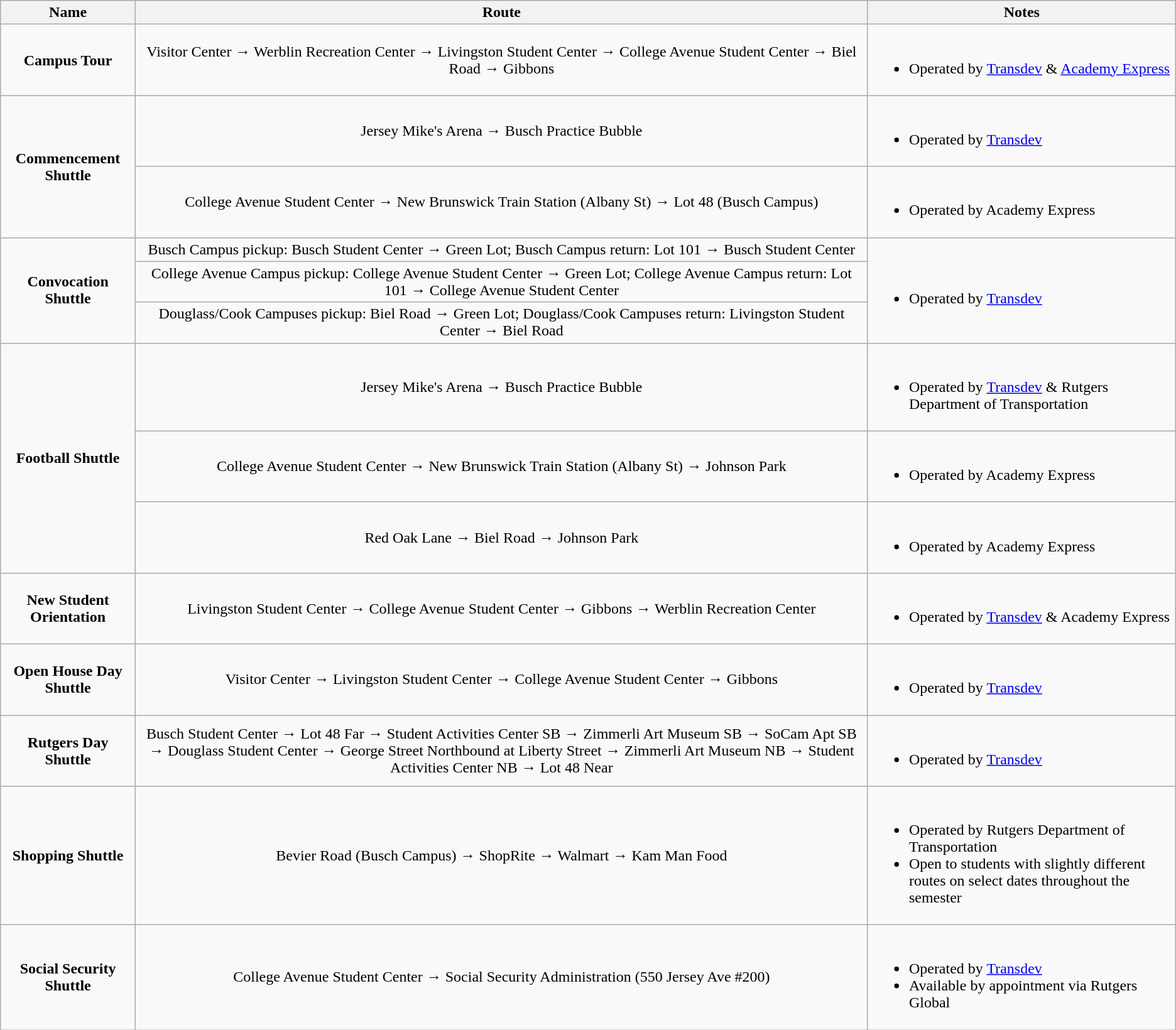<table class="wikitable">
<tr>
<th>Name</th>
<th>Route</th>
<th>Notes</th>
</tr>
<tr align="center">
<td><strong>Campus Tour</strong></td>
<td>Visitor Center → Werblin Recreation Center → Livingston Student Center → College Avenue Student Center → Biel Road → Gibbons</td>
<td align=left><br><ul><li>Operated by <a href='#'>Transdev</a> & <a href='#'>Academy Express</a></li></ul></td>
</tr>
<tr align="center">
<td rowspan=2><strong>Commencement Shuttle</strong></td>
<td>Jersey Mike's Arena → Busch Practice Bubble</td>
<td align=left><br><ul><li>Operated by <a href='#'>Transdev</a></li></ul></td>
</tr>
<tr align="center">
<td>College Avenue Student Center → New Brunswick Train Station (Albany St) → Lot 48 (Busch Campus)</td>
<td align=left><br><ul><li>Operated by Academy Express</li></ul></td>
</tr>
<tr align="center">
<td rowspan=3><strong>Convocation Shuttle</strong></td>
<td>Busch Campus pickup: Busch Student Center → Green Lot; Busch Campus return: Lot 101 → Busch Student Center</td>
<td rowspan=3 align=left><br><ul><li>Operated by <a href='#'>Transdev</a></li></ul></td>
</tr>
<tr align="center">
<td>College Avenue Campus pickup: College Avenue Student Center → Green Lot; College Avenue Campus return: Lot 101 → College Avenue Student Center</td>
</tr>
<tr align="center">
<td>Douglass/Cook Campuses pickup: Biel Road → Green Lot; Douglass/Cook Campuses return: Livingston Student Center → Biel Road</td>
</tr>
<tr align="center">
<td rowspan=3><strong>Football Shuttle</strong></td>
<td>Jersey Mike's Arena → Busch Practice Bubble</td>
<td align=left><br><ul><li>Operated by <a href='#'>Transdev</a> & Rutgers Department of Transportation</li></ul></td>
</tr>
<tr align="center">
<td>College Avenue Student Center → New Brunswick Train Station (Albany St) → Johnson Park</td>
<td align=left><br><ul><li>Operated by Academy Express</li></ul></td>
</tr>
<tr align="center">
<td>Red Oak Lane → Biel Road → Johnson Park</td>
<td align=left><br><ul><li>Operated by Academy Express</li></ul></td>
</tr>
<tr align="center">
<td><strong>New Student Orientation</strong></td>
<td>Livingston Student Center → College Avenue Student Center → Gibbons → Werblin Recreation Center</td>
<td align=left><br><ul><li>Operated by <a href='#'>Transdev</a> & Academy Express</li></ul></td>
</tr>
<tr align="center">
<td><strong>Open House Day Shuttle</strong></td>
<td>Visitor Center → Livingston Student Center → College Avenue Student Center → Gibbons</td>
<td align=left><br><ul><li>Operated by <a href='#'>Transdev</a></li></ul></td>
</tr>
<tr align="center">
<td><strong>Rutgers Day Shuttle</strong></td>
<td>Busch Student Center → Lot 48 Far → Student Activities Center SB → Zimmerli Art Museum SB → SoCam Apt SB → Douglass Student Center → George Street Northbound at Liberty Street → Zimmerli Art Museum NB → Student Activities Center NB → Lot 48 Near</td>
<td align=left><br><ul><li>Operated by <a href='#'>Transdev</a></li></ul></td>
</tr>
<tr align="center">
<td><strong>Shopping Shuttle</strong></td>
<td>Bevier Road (Busch Campus) → ShopRite → Walmart → Kam Man Food</td>
<td align=left><br><ul><li>Operated by Rutgers Department of Transportation</li><li>Open to students with slightly different routes on select dates throughout the semester</li></ul></td>
</tr>
<tr align="center">
<td><strong>Social Security Shuttle</strong></td>
<td>College Avenue Student Center → Social Security Administration (550 Jersey Ave #200)</td>
<td align=left><br><ul><li>Operated by <a href='#'>Transdev</a></li><li>Available by appointment via Rutgers Global</li></ul></td>
</tr>
</table>
